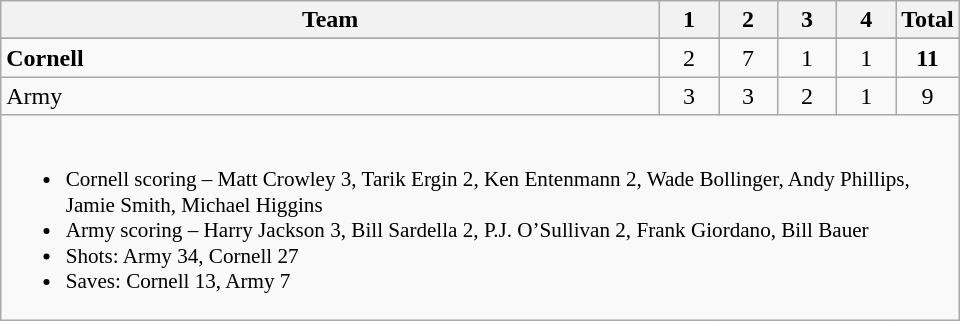<table class="wikitable" style="text-align:center; max-width:40em">
<tr>
<th>Team</th>
<th style="width:2em">1</th>
<th style="width:2em">2</th>
<th style="width:2em">3</th>
<th style="width:2em">4</th>
<th style="width:2em">Total</th>
</tr>
<tr>
</tr>
<tr>
<td style="text-align:left"><strong>Cornell</strong></td>
<td>2</td>
<td>7</td>
<td>1</td>
<td>1</td>
<td><strong>11</strong></td>
</tr>
<tr>
<td style="text-align:left">Army</td>
<td>3</td>
<td>3</td>
<td>2</td>
<td>1</td>
<td>9</td>
</tr>
<tr>
<td colspan=6 style="text-align:left; font-size:88%;"><br><ul><li>Cornell scoring – Matt Crowley 3, Tarik Ergin 2, Ken Entenmann 2, Wade Bollinger, Andy Phillips, Jamie Smith, Michael Higgins</li><li>Army scoring – Harry Jackson 3, Bill Sardella 2, P.J. O’Sullivan 2, Frank Giordano, Bill Bauer</li><li>Shots: Army 34, Cornell 27</li><li>Saves: Cornell 13, Army 7</li></ul></td>
</tr>
</table>
